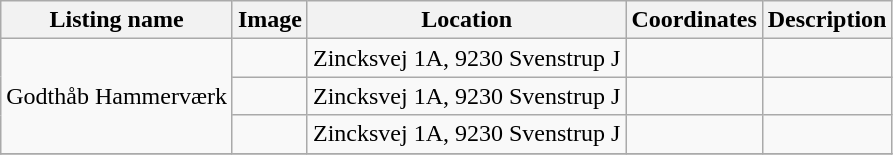<table class="wikitable sortable">
<tr>
<th>Listing name</th>
<th>Image</th>
<th>Location</th>
<th>Coordinates</th>
<th>Description</th>
</tr>
<tr>
<td rowspan="3">Godthåb Hammerværk</td>
<td></td>
<td>Zincksvej 1A, 9230 Svenstrup J</td>
<td></td>
<td></td>
</tr>
<tr>
<td></td>
<td>Zincksvej 1A, 9230 Svenstrup J</td>
<td></td>
<td></td>
</tr>
<tr>
<td></td>
<td>Zincksvej 1A, 9230 Svenstrup J</td>
<td></td>
<td></td>
</tr>
<tr>
</tr>
</table>
